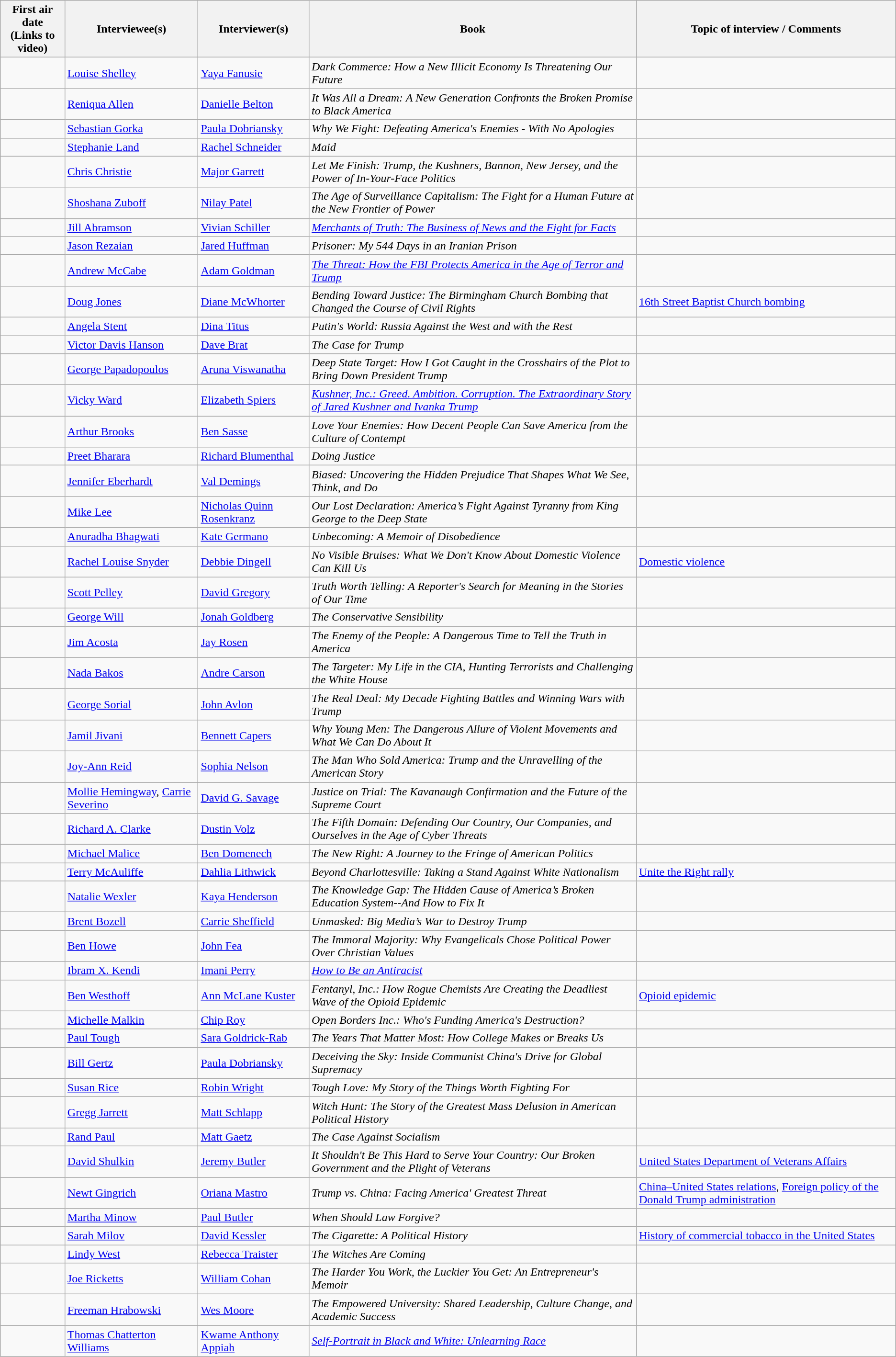<table class="wikitable">
<tr>
<th>First air date<br>(Links to video)</th>
<th>Interviewee(s)</th>
<th>Interviewer(s)</th>
<th>Book</th>
<th>Topic of interview / Comments</th>
</tr>
<tr>
<td></td>
<td><a href='#'>Louise Shelley</a></td>
<td><a href='#'>Yaya Fanusie</a></td>
<td><em>Dark Commerce: How a New Illicit Economy Is Threatening Our Future</em></td>
<td></td>
</tr>
<tr>
<td></td>
<td><a href='#'>Reniqua Allen</a></td>
<td><a href='#'>Danielle Belton</a></td>
<td><em>It Was All a Dream: A New Generation Confronts the Broken Promise to Black America</em></td>
<td></td>
</tr>
<tr>
<td></td>
<td><a href='#'>Sebastian Gorka</a></td>
<td><a href='#'>Paula Dobriansky</a></td>
<td><em>Why We Fight: Defeating America's Enemies - With No Apologies</em></td>
<td></td>
</tr>
<tr>
<td></td>
<td><a href='#'>Stephanie Land</a></td>
<td><a href='#'>Rachel Schneider</a></td>
<td><em>Maid</em></td>
<td></td>
</tr>
<tr>
<td></td>
<td><a href='#'>Chris Christie</a></td>
<td><a href='#'>Major Garrett</a></td>
<td><em>Let Me Finish: Trump, the Kushners, Bannon, New Jersey, and the Power of In-Your-Face Politics</em></td>
<td></td>
</tr>
<tr>
<td></td>
<td><a href='#'>Shoshana Zuboff</a></td>
<td><a href='#'>Nilay Patel</a></td>
<td><em>The Age of Surveillance Capitalism: The Fight for a Human Future at the New Frontier of Power</em></td>
<td></td>
</tr>
<tr>
<td></td>
<td><a href='#'>Jill Abramson</a></td>
<td><a href='#'>Vivian Schiller</a></td>
<td><em><a href='#'>Merchants of Truth: The Business of News and the Fight for Facts</a></em></td>
<td></td>
</tr>
<tr>
<td></td>
<td><a href='#'>Jason Rezaian</a></td>
<td><a href='#'>Jared Huffman</a></td>
<td><em>Prisoner: My 544 Days in an Iranian Prison</em></td>
<td></td>
</tr>
<tr>
<td></td>
<td><a href='#'>Andrew McCabe</a></td>
<td><a href='#'>Adam Goldman</a></td>
<td><em><a href='#'>The Threat: How the FBI Protects America in the Age of Terror and Trump</a></em></td>
<td></td>
</tr>
<tr>
<td></td>
<td><a href='#'>Doug Jones</a></td>
<td><a href='#'>Diane McWhorter</a></td>
<td><em>Bending Toward Justice: The Birmingham Church Bombing that Changed the Course of Civil Rights</em></td>
<td><a href='#'>16th Street Baptist Church bombing</a></td>
</tr>
<tr>
<td></td>
<td><a href='#'>Angela Stent</a></td>
<td><a href='#'>Dina Titus</a></td>
<td><em>Putin's World: Russia Against the West and with the Rest</em></td>
<td></td>
</tr>
<tr>
<td></td>
<td><a href='#'>Victor Davis Hanson</a></td>
<td><a href='#'>Dave Brat</a></td>
<td><em>The Case for Trump</em></td>
<td></td>
</tr>
<tr>
<td></td>
<td><a href='#'>George Papadopoulos</a></td>
<td><a href='#'>Aruna Viswanatha</a></td>
<td><em>Deep State Target: How I Got Caught in the Crosshairs of the Plot to Bring Down President Trump</em></td>
<td></td>
</tr>
<tr>
<td></td>
<td><a href='#'>Vicky Ward</a></td>
<td><a href='#'>Elizabeth Spiers</a></td>
<td><em><a href='#'>Kushner, Inc.: Greed. Ambition. Corruption. The Extraordinary Story of Jared Kushner and Ivanka Trump</a></em></td>
<td></td>
</tr>
<tr>
<td></td>
<td><a href='#'>Arthur Brooks</a></td>
<td><a href='#'>Ben Sasse</a></td>
<td><em>Love Your Enemies: How Decent People Can Save America from the Culture of Contempt</em></td>
<td></td>
</tr>
<tr>
<td></td>
<td><a href='#'>Preet Bharara</a></td>
<td><a href='#'>Richard Blumenthal</a></td>
<td><em>Doing Justice</em></td>
<td></td>
</tr>
<tr>
<td></td>
<td><a href='#'>Jennifer Eberhardt</a></td>
<td><a href='#'>Val Demings</a></td>
<td><em>Biased: Uncovering the Hidden Prejudice That Shapes What We See, Think, and Do</em></td>
<td></td>
</tr>
<tr>
<td></td>
<td><a href='#'>Mike Lee</a></td>
<td><a href='#'>Nicholas Quinn Rosenkranz</a></td>
<td><em>Our Lost Declaration: America’s Fight Against Tyranny from King George to the Deep State</em></td>
<td></td>
</tr>
<tr>
<td></td>
<td><a href='#'>Anuradha Bhagwati</a></td>
<td><a href='#'>Kate Germano</a></td>
<td><em>Unbecoming: A Memoir of Disobedience</em></td>
<td></td>
</tr>
<tr>
<td></td>
<td><a href='#'>Rachel Louise Snyder</a></td>
<td><a href='#'>Debbie Dingell</a></td>
<td><em>No Visible Bruises: What We Don't Know About Domestic Violence Can Kill Us</em></td>
<td><a href='#'>Domestic violence</a></td>
</tr>
<tr>
<td></td>
<td><a href='#'>Scott Pelley</a></td>
<td><a href='#'>David Gregory</a></td>
<td><em>Truth Worth Telling: A Reporter's Search for Meaning in the Stories of Our Time</em></td>
<td></td>
</tr>
<tr>
<td></td>
<td><a href='#'>George Will</a></td>
<td><a href='#'>Jonah Goldberg</a></td>
<td><em>The Conservative Sensibility</em></td>
<td></td>
</tr>
<tr>
<td></td>
<td><a href='#'>Jim Acosta</a></td>
<td><a href='#'>Jay Rosen</a></td>
<td><em>The Enemy of the People: A Dangerous Time to Tell the Truth in America</em></td>
<td></td>
</tr>
<tr>
<td></td>
<td><a href='#'>Nada Bakos</a></td>
<td><a href='#'>Andre Carson</a></td>
<td><em>The Targeter: My Life in the CIA, Hunting Terrorists and Challenging the White House</em></td>
<td></td>
</tr>
<tr>
<td></td>
<td><a href='#'>George Sorial</a></td>
<td><a href='#'>John Avlon</a></td>
<td><em>The Real Deal: My Decade Fighting Battles and Winning Wars with Trump</em></td>
<td></td>
</tr>
<tr>
<td></td>
<td><a href='#'>Jamil Jivani</a></td>
<td><a href='#'>Bennett Capers</a></td>
<td><em>Why Young Men: The Dangerous Allure of Violent Movements and What We Can Do About It</em></td>
<td></td>
</tr>
<tr>
<td></td>
<td><a href='#'>Joy-Ann Reid</a></td>
<td><a href='#'>Sophia Nelson</a></td>
<td><em>The Man Who Sold America: Trump and the Unravelling of the American Story</em></td>
<td></td>
</tr>
<tr>
<td></td>
<td><a href='#'>Mollie Hemingway</a>, <a href='#'>Carrie Severino</a></td>
<td><a href='#'>David G. Savage</a></td>
<td><em>Justice on Trial: The Kavanaugh Confirmation and the Future of the Supreme Court</em></td>
<td></td>
</tr>
<tr>
<td></td>
<td><a href='#'>Richard A. Clarke</a></td>
<td><a href='#'>Dustin Volz</a></td>
<td><em>The Fifth Domain: Defending Our Country, Our Companies, and Ourselves in the Age of Cyber Threats</em></td>
<td></td>
</tr>
<tr>
<td></td>
<td><a href='#'>Michael Malice</a></td>
<td><a href='#'>Ben Domenech</a></td>
<td><em>The New Right: A Journey to the Fringe of American Politics</em></td>
<td></td>
</tr>
<tr>
<td></td>
<td><a href='#'>Terry McAuliffe</a></td>
<td><a href='#'>Dahlia Lithwick</a></td>
<td><em>Beyond Charlottesville: Taking a Stand Against White Nationalism</em></td>
<td><a href='#'>Unite the Right rally</a></td>
</tr>
<tr>
<td></td>
<td><a href='#'>Natalie Wexler</a></td>
<td><a href='#'>Kaya Henderson</a></td>
<td><em>The Knowledge Gap: The Hidden Cause of America’s Broken Education System--And How to Fix It</em></td>
<td></td>
</tr>
<tr>
<td></td>
<td><a href='#'>Brent Bozell</a></td>
<td><a href='#'>Carrie Sheffield</a></td>
<td><em>Unmasked: Big Media’s War to Destroy Trump</em></td>
<td></td>
</tr>
<tr>
<td></td>
<td><a href='#'>Ben Howe</a></td>
<td><a href='#'>John Fea</a></td>
<td><em>The Immoral Majority: Why Evangelicals Chose Political Power Over Christian Values</em></td>
<td></td>
</tr>
<tr>
<td></td>
<td><a href='#'>Ibram X. Kendi</a></td>
<td><a href='#'>Imani Perry</a></td>
<td><em><a href='#'>How to Be an Antiracist</a></em></td>
<td></td>
</tr>
<tr>
<td></td>
<td><a href='#'>Ben Westhoff</a></td>
<td><a href='#'>Ann McLane Kuster</a></td>
<td><em>Fentanyl, Inc.: How Rogue Chemists Are Creating the Deadliest Wave of the Opioid Epidemic</em></td>
<td><a href='#'>Opioid epidemic</a></td>
</tr>
<tr>
<td></td>
<td><a href='#'>Michelle Malkin</a></td>
<td><a href='#'>Chip Roy</a></td>
<td><em>Open Borders Inc.: Who's Funding America's Destruction?</em></td>
<td></td>
</tr>
<tr>
<td></td>
<td><a href='#'>Paul Tough</a></td>
<td><a href='#'>Sara Goldrick-Rab</a></td>
<td><em>The Years That Matter Most: How College Makes or Breaks Us</em></td>
<td></td>
</tr>
<tr>
<td></td>
<td><a href='#'>Bill Gertz</a></td>
<td><a href='#'>Paula Dobriansky</a></td>
<td><em>Deceiving the Sky: Inside Communist China's Drive for Global Supremacy</em></td>
<td></td>
</tr>
<tr>
<td></td>
<td><a href='#'>Susan Rice</a></td>
<td><a href='#'>Robin Wright</a></td>
<td><em>Tough Love: My Story of the Things Worth Fighting For</em></td>
<td></td>
</tr>
<tr>
<td></td>
<td><a href='#'>Gregg Jarrett</a></td>
<td><a href='#'>Matt Schlapp</a></td>
<td><em>Witch Hunt: The Story of the Greatest Mass Delusion in American Political History</em></td>
<td></td>
</tr>
<tr>
<td></td>
<td><a href='#'>Rand Paul</a></td>
<td><a href='#'>Matt Gaetz</a></td>
<td><em>The Case Against Socialism</em></td>
<td></td>
</tr>
<tr>
<td></td>
<td><a href='#'>David Shulkin</a></td>
<td><a href='#'>Jeremy Butler</a></td>
<td><em>It Shouldn't Be This Hard to Serve Your Country: Our Broken Government and the Plight of Veterans</em></td>
<td><a href='#'>United States Department of Veterans Affairs</a></td>
</tr>
<tr>
<td></td>
<td><a href='#'>Newt Gingrich</a></td>
<td><a href='#'>Oriana Mastro</a></td>
<td><em>Trump vs. China: Facing America' Greatest Threat</em></td>
<td><a href='#'>China–United States relations</a>, <a href='#'>Foreign policy of the Donald Trump administration</a></td>
</tr>
<tr>
<td></td>
<td><a href='#'>Martha Minow</a></td>
<td><a href='#'>Paul Butler</a></td>
<td><em>When Should Law Forgive?</em></td>
<td></td>
</tr>
<tr>
<td></td>
<td><a href='#'>Sarah Milov</a></td>
<td><a href='#'>David Kessler</a></td>
<td><em>The Cigarette: A Political History</em></td>
<td><a href='#'>History of commercial tobacco in the United States</a></td>
</tr>
<tr>
<td></td>
<td><a href='#'>Lindy West</a></td>
<td><a href='#'>Rebecca Traister</a></td>
<td><em>The Witches Are Coming</em></td>
<td></td>
</tr>
<tr>
<td></td>
<td><a href='#'>Joe Ricketts</a></td>
<td><a href='#'>William Cohan</a></td>
<td><em>The Harder You Work, the Luckier You Get: An Entrepreneur's Memoir</em></td>
<td></td>
</tr>
<tr>
<td></td>
<td><a href='#'>Freeman Hrabowski</a></td>
<td><a href='#'>Wes Moore</a></td>
<td><em>The Empowered University: Shared Leadership, Culture Change, and Academic Success</em></td>
<td></td>
</tr>
<tr>
<td></td>
<td><a href='#'>Thomas Chatterton Williams</a></td>
<td><a href='#'>Kwame Anthony Appiah</a></td>
<td><em><a href='#'>Self-Portrait in Black and White: Unlearning Race</a></em></td>
<td></td>
</tr>
</table>
